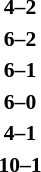<table style="font-size:90%; margin: 0 auto;">
<tr>
<td align="right"><strong></strong></td>
<td align="center"><strong>4–2</strong></td>
<td><strong></strong></td>
</tr>
<tr>
<td align="right"><strong></strong></td>
<td align="center"><strong>6–2</strong></td>
<td><strong></strong></td>
</tr>
<tr>
<td align="right"><strong></strong></td>
<td align="center"><strong>6–1</strong></td>
<td><strong></strong></td>
</tr>
<tr>
<td align="right"><strong></strong></td>
<td align="center"><strong>6–0</strong></td>
<td><strong></strong></td>
</tr>
<tr>
<td align="right"><strong></strong></td>
<td align="center"><strong>4–1</strong></td>
<td><strong></strong></td>
</tr>
<tr>
<td align="right"><strong></strong></td>
<td align="center"><strong>10–1</strong></td>
<td><strong></strong></td>
</tr>
</table>
